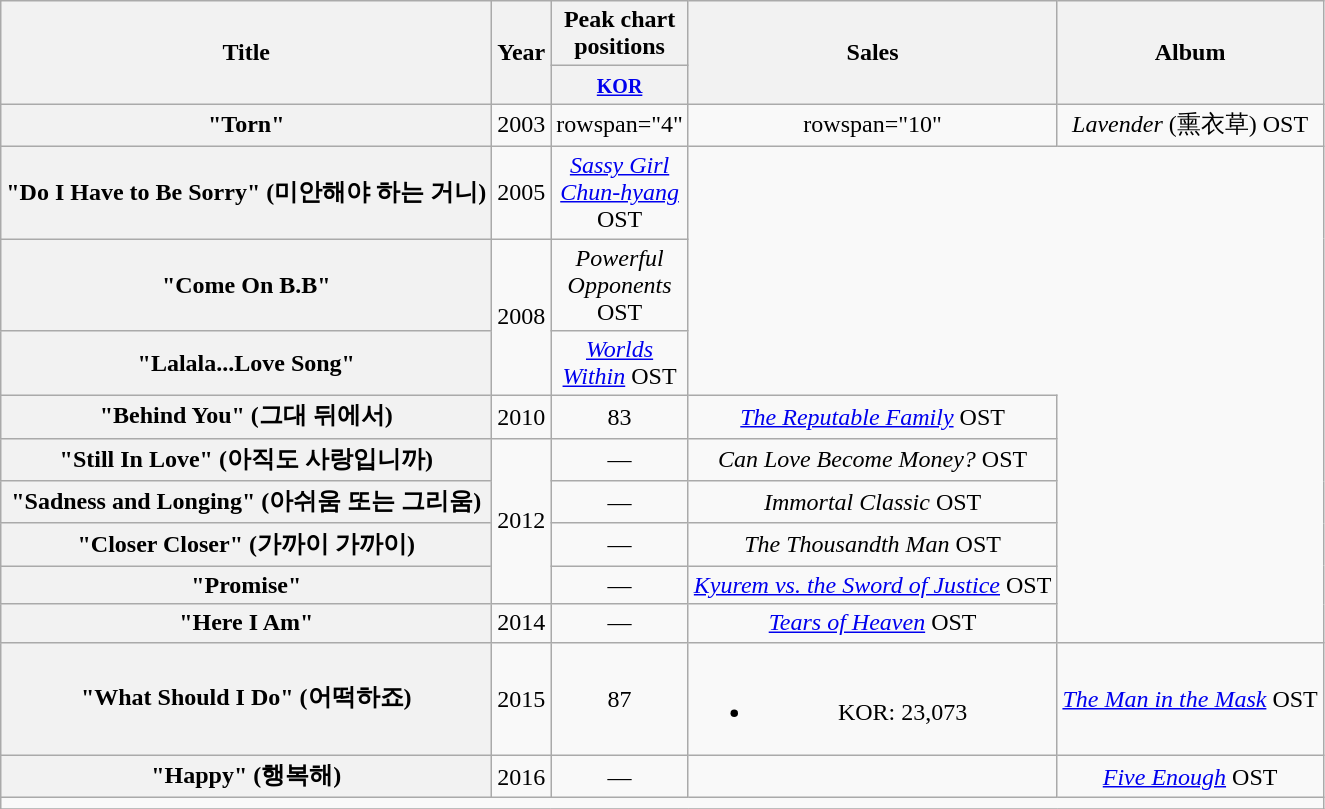<table class="wikitable plainrowheaders" style="text-align:center;">
<tr>
<th scope="col" rowspan="2">Title</th>
<th scope="col" rowspan="2">Year</th>
<th scope="col" colspan="1" style="width:5em;">Peak chart positions</th>
<th scope="col" rowspan="2">Sales</th>
<th scope="col" rowspan="2">Album</th>
</tr>
<tr>
<th><small><a href='#'>KOR</a></small><br></th>
</tr>
<tr>
<th scope="row">"Torn"</th>
<td>2003</td>
<td>rowspan="4" </td>
<td>rowspan="10" </td>
<td><em>Lavender</em> (熏衣草) OST</td>
</tr>
<tr>
<th scope="row">"Do I Have to Be Sorry" (미안해야 하는 거니)</th>
<td>2005</td>
<td><em><a href='#'>Sassy Girl Chun-hyang</a></em> OST</td>
</tr>
<tr>
<th scope="row">"Come On B.B"</th>
<td rowspan="2">2008</td>
<td><em>Powerful Opponents</em> OST</td>
</tr>
<tr>
<th scope="row">"Lalala...Love Song"</th>
<td><em><a href='#'>Worlds Within</a></em> OST</td>
</tr>
<tr>
<th scope="row">"Behind You" (그대 뒤에서)</th>
<td>2010</td>
<td>83</td>
<td><em><a href='#'>The Reputable Family</a></em> OST</td>
</tr>
<tr>
<th scope="row">"Still In Love" (아직도 사랑입니까)</th>
<td rowspan="4">2012</td>
<td>—</td>
<td><em>Can Love Become Money?</em> OST</td>
</tr>
<tr>
<th scope="row">"Sadness and Longing" (아쉬움 또는 그리움)</th>
<td>—</td>
<td><em>Immortal Classic</em> OST</td>
</tr>
<tr>
<th scope="row">"Closer Closer" (가까이 가까이)<br></th>
<td>—</td>
<td><em>The Thousandth Man</em> OST</td>
</tr>
<tr>
<th scope="row">"Promise"</th>
<td>—</td>
<td><em><a href='#'>Kyurem vs. the Sword of Justice</a></em> OST</td>
</tr>
<tr>
<th scope="row">"Here I Am"</th>
<td>2014</td>
<td>—</td>
<td><em><a href='#'>Tears of Heaven</a></em> OST</td>
</tr>
<tr>
<th scope="row">"What Should I Do" (어떡하죠)<br></th>
<td>2015</td>
<td>87</td>
<td><br><ul><li>KOR: 23,073</li></ul></td>
<td><em><a href='#'>The Man in the Mask</a></em> OST</td>
</tr>
<tr>
<th scope="row">"Happy" (행복해)<br></th>
<td>2016</td>
<td>—</td>
<td></td>
<td><em><a href='#'>Five Enough</a></em> OST</td>
</tr>
<tr>
<td colspan="5"></td>
</tr>
<tr>
</tr>
</table>
